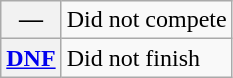<table class="wikitable">
<tr>
<th scope="row">—</th>
<td>Did not compete</td>
</tr>
<tr>
<th scope="row"><a href='#'>DNF</a></th>
<td>Did not finish</td>
</tr>
</table>
